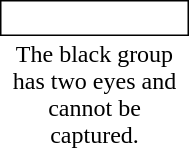<table style="margin:1em;width: 130px; float:right;">
<tr>
<td style="border: solid thin; padding: 2px;"><br></td>
</tr>
<tr>
<td style="text-align:center">The black group has two eyes and cannot be captured.</td>
</tr>
</table>
